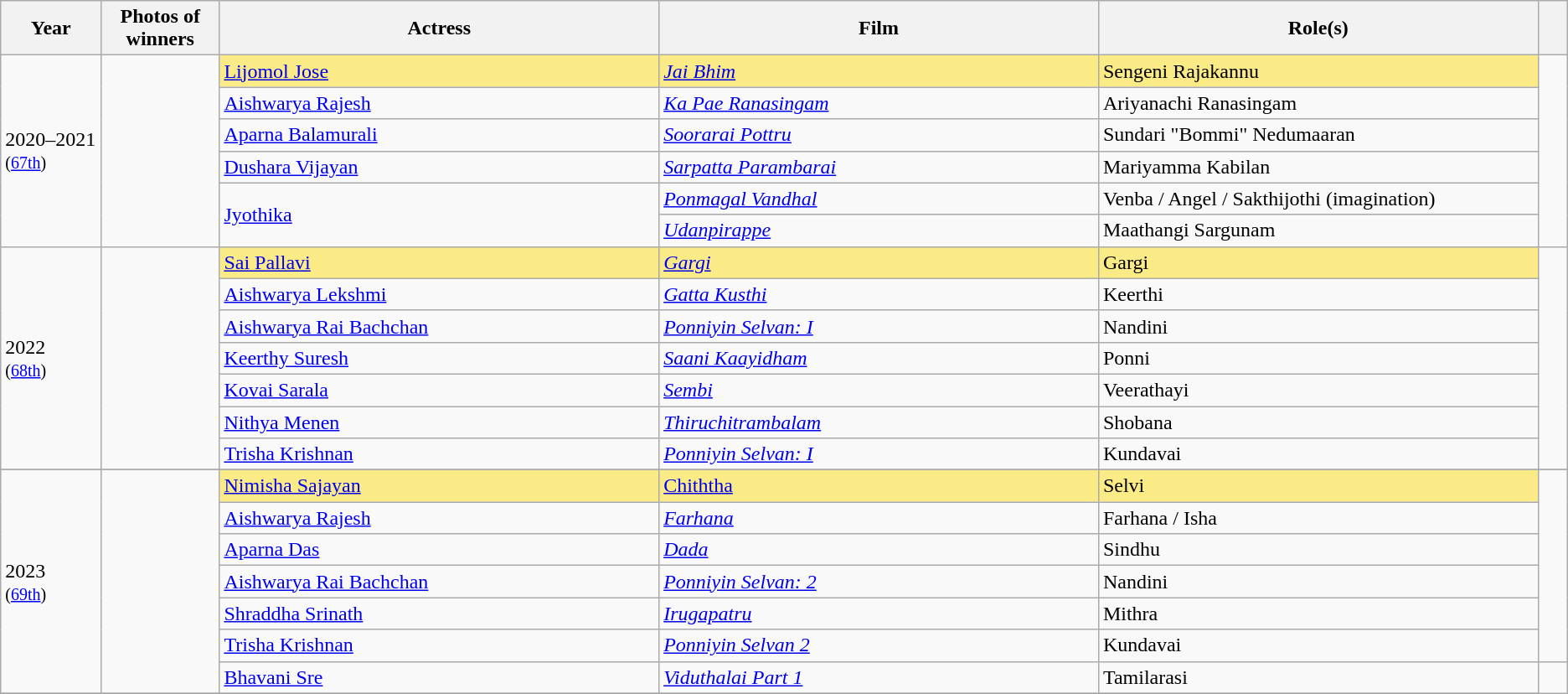<table class="wikitable sortable">
<tr>
<th scope="col" style="width:3%;">Year</th>
<th scope="col" style="width:3%;">Photos of winners</th>
<th scope="col" style="width:15%;">Actress</th>
<th scope="col" style="width:15%;">Film</th>
<th scope="col" style="width:15%;">Role(s)</th>
<th scope="col" style="width:1%;" class="unsortable"></th>
</tr>
<tr>
<td rowspan="6">2020–2021<br><small>(<a href='#'>67th</a>) </small></td>
<td rowspan="6"></td>
<td style="background:#FAEB86;"><a href='#'>Lijomol Jose</a> </td>
<td style="background:#FAEB86;"><a href='#'><em>Jai Bhim</em></a></td>
<td style="background:#FAEB86;">Sengeni Rajakannu</td>
<td rowspan="6" style="text-align:center;"></td>
</tr>
<tr>
<td><a href='#'>Aishwarya Rajesh</a></td>
<td><em><a href='#'>Ka Pae Ranasingam</a></em></td>
<td>Ariyanachi Ranasingam</td>
</tr>
<tr>
<td><a href='#'>Aparna Balamurali</a></td>
<td><em><a href='#'>Soorarai Pottru</a></em></td>
<td>Sundari "Bommi" Nedumaaran</td>
</tr>
<tr>
<td><a href='#'>Dushara Vijayan</a></td>
<td><em><a href='#'>Sarpatta Parambarai</a></em></td>
<td>Mariyamma Kabilan</td>
</tr>
<tr>
<td rowspan="2"><a href='#'>Jyothika</a></td>
<td><em><a href='#'>Ponmagal Vandhal</a></em></td>
<td>Venba / Angel / Sakthijothi (imagination)</td>
</tr>
<tr>
<td><em><a href='#'>Udanpirappe</a></em></td>
<td>Maathangi Sargunam</td>
</tr>
<tr>
<td rowspan="7">2022<br><small>(<a href='#'>68th</a>) </small></td>
<td rowspan="7"></td>
<td style="background:#FAEB86;"><a href='#'>Sai Pallavi</a> </td>
<td style="background:#FAEB86;"><em><a href='#'>Gargi</a></em></td>
<td style="background:#FAEB86;">Gargi</td>
<td rowspan="7" style="text-align:center;"></td>
</tr>
<tr>
<td><a href='#'>Aishwarya Lekshmi</a></td>
<td><em><a href='#'>Gatta Kusthi</a></em></td>
<td>Keerthi</td>
</tr>
<tr>
<td><a href='#'>Aishwarya Rai Bachchan</a></td>
<td><em><a href='#'>Ponniyin Selvan: I</a></em></td>
<td>Nandini</td>
</tr>
<tr>
<td><a href='#'>Keerthy Suresh</a></td>
<td><em><a href='#'>Saani Kaayidham</a></em></td>
<td>Ponni</td>
</tr>
<tr>
<td><a href='#'>Kovai Sarala</a></td>
<td><em><a href='#'>Sembi</a></em></td>
<td>Veerathayi</td>
</tr>
<tr>
<td><a href='#'>Nithya Menen</a></td>
<td><em><a href='#'>Thiruchitrambalam</a></em></td>
<td>Shobana</td>
</tr>
<tr>
<td><a href='#'>Trisha Krishnan</a></td>
<td><em><a href='#'>Ponniyin Selvan: I</a></em></td>
<td>Kundavai</td>
</tr>
<tr>
</tr>
<tr>
<td rowspan="7">2023<br><small>(<a href='#'>69th</a>) </small></td>
<td rowspan="7"></td>
<td style="background:#FAEB86;"><a href='#'>Nimisha Sajayan</a> </td>
<td style="background:#FAEB86;"><a href='#'>Chiththa</a></td>
<td style="background:#FAEB86;">Selvi</td>
<td rowspan="6" style="text-align:center;"></td>
</tr>
<tr>
<td><a href='#'>Aishwarya Rajesh</a></td>
<td><em><a href='#'>Farhana</a></em></td>
<td>Farhana / Isha</td>
</tr>
<tr>
<td><a href='#'>Aparna Das</a></td>
<td><em><a href='#'>Dada</a></em></td>
<td>Sindhu</td>
</tr>
<tr>
<td><a href='#'>Aishwarya Rai Bachchan</a></td>
<td><em><a href='#'>Ponniyin Selvan: 2</a></em></td>
<td>Nandini</td>
</tr>
<tr>
<td><a href='#'>Shraddha Srinath</a></td>
<td><em><a href='#'>Irugapatru</a></em></td>
<td>Mithra</td>
</tr>
<tr>
<td><a href='#'>Trisha Krishnan</a></td>
<td><em><a href='#'>Ponniyin Selvan 2</a></em></td>
<td>Kundavai</td>
</tr>
<tr>
<td><a href='#'>Bhavani Sre</a></td>
<td><em><a href='#'>Viduthalai Part 1</a></em></td>
<td>Tamilarasi</td>
</tr>
<tr>
</tr>
</table>
